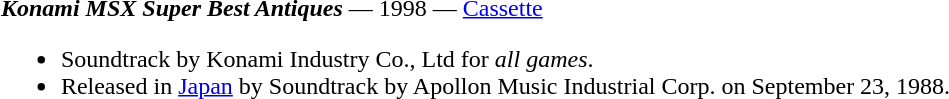<table class="toccolours" style="margin: 0 auto; width: 95%;">
<tr style="vertical-align: top;">
<td width="100%"><strong><em>Konami MSX Super Best Antiques</em></strong> — 1998 — <a href='#'>Cassette</a><br><ul><li>Soundtrack by Konami Industry Co., Ltd for <em>all games</em>.</li><li>Released in <a href='#'>Japan</a> by Soundtrack by Apollon Music Industrial Corp. on September 23, 1988.</li></ul></td>
</tr>
</table>
